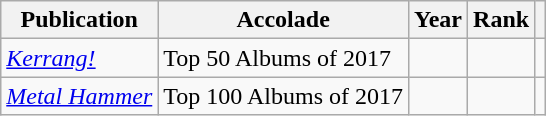<table class="sortable wikitable">
<tr>
<th>Publication</th>
<th>Accolade</th>
<th>Year</th>
<th>Rank</th>
<th class="unsortable"></th>
</tr>
<tr>
<td><em><a href='#'>Kerrang!</a></em></td>
<td>Top 50 Albums of 2017</td>
<td></td>
<td></td>
<td></td>
</tr>
<tr>
<td><em><a href='#'>Metal Hammer</a></em></td>
<td>Top 100 Albums of 2017</td>
<td></td>
<td></td>
<td></td>
</tr>
</table>
